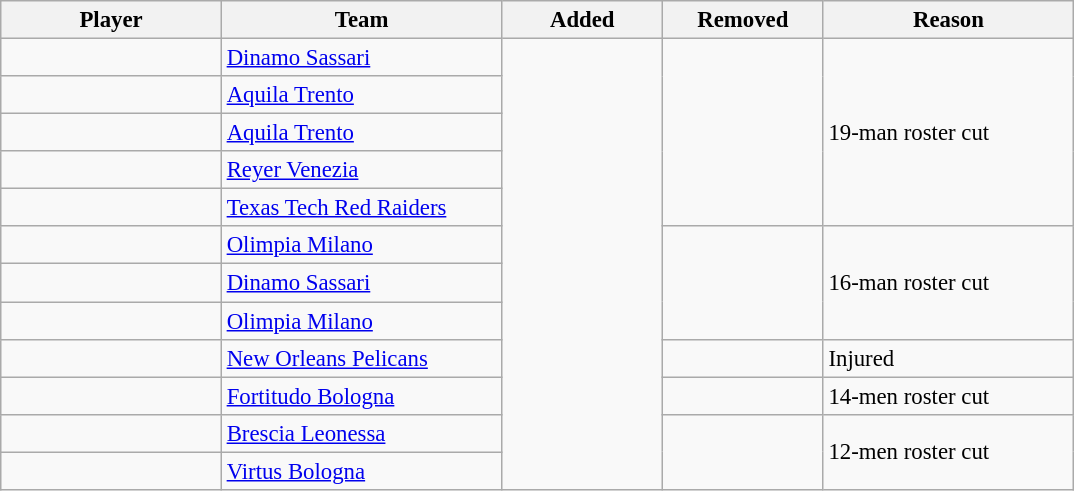<table class="wikitable sortable" style="text-align:left; font-size:95%">
<tr>
<th scope="col" width="140px">Player</th>
<th scope="col" width="180px">Team</th>
<th scope="col" width="100px">Added</th>
<th scope="col" width="100px">Removed</th>
<th scope="col" width="160px">Reason</th>
</tr>
<tr>
<td></td>
<td> <a href='#'>Dinamo Sassari</a></td>
<td rowspan=12></td>
<td rowspan=5></td>
<td rowspan=5>19-man roster cut</td>
</tr>
<tr>
<td></td>
<td> <a href='#'>Aquila Trento</a></td>
</tr>
<tr>
<td></td>
<td> <a href='#'>Aquila Trento</a></td>
</tr>
<tr>
<td></td>
<td> <a href='#'>Reyer Venezia</a></td>
</tr>
<tr>
<td></td>
<td> <a href='#'>Texas Tech Red Raiders</a></td>
</tr>
<tr>
<td></td>
<td> <a href='#'>Olimpia Milano</a></td>
<td rowspan=3></td>
<td rowspan=3>16-man roster cut</td>
</tr>
<tr>
<td></td>
<td> <a href='#'>Dinamo Sassari</a></td>
</tr>
<tr>
<td></td>
<td> <a href='#'>Olimpia Milano</a></td>
</tr>
<tr>
<td></td>
<td> <a href='#'>New Orleans Pelicans</a></td>
<td></td>
<td>Injured</td>
</tr>
<tr>
<td></td>
<td> <a href='#'>Fortitudo Bologna</a></td>
<td></td>
<td>14-men roster cut</td>
</tr>
<tr>
<td></td>
<td> <a href='#'>Brescia Leonessa</a></td>
<td rowspan=2></td>
<td rowspan=2>12-men roster cut</td>
</tr>
<tr>
<td></td>
<td> <a href='#'>Virtus Bologna</a></td>
</tr>
</table>
